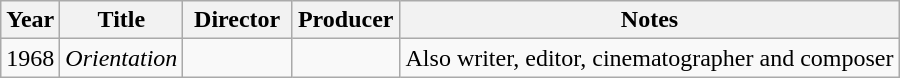<table class="wikitable">
<tr>
<th>Year</th>
<th>Title</th>
<th width="65">Director</th>
<th width="65">Producer</th>
<th>Notes</th>
</tr>
<tr>
<td>1968</td>
<td><em>Orientation</em></td>
<td></td>
<td></td>
<td>Also writer, editor, cinematographer and composer</td>
</tr>
</table>
